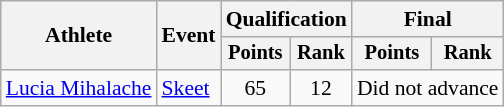<table class="wikitable" style="font-size:90%">
<tr>
<th rowspan=2>Athlete</th>
<th rowspan=2>Event</th>
<th colspan=2>Qualification</th>
<th colspan=2>Final</th>
</tr>
<tr style="font-size:95%">
<th>Points</th>
<th>Rank</th>
<th>Points</th>
<th>Rank</th>
</tr>
<tr align=center>
<td align=left><a href='#'>Lucia Mihalache</a></td>
<td align=left><a href='#'>Skeet</a></td>
<td>65</td>
<td>12</td>
<td colspan=2>Did not advance</td>
</tr>
</table>
